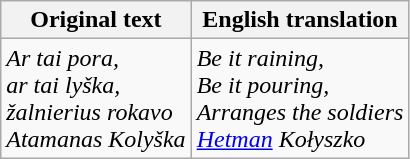<table class="wikitable">
<tr>
<th>Original text</th>
<th>English translation</th>
</tr>
<tr>
<td><em>Ar tai pora,</em><br><em>ar tai lyška,</em><br><em>žalnierius rokavo</em><br><em>Atamanas Kolyška</em></td>
<td><em>Be it raining,</em><br><em>Be it pouring,</em><br><em>Arranges the soldiers</em><br><em><a href='#'>Hetman</a> Kołyszko</em></td>
</tr>
</table>
